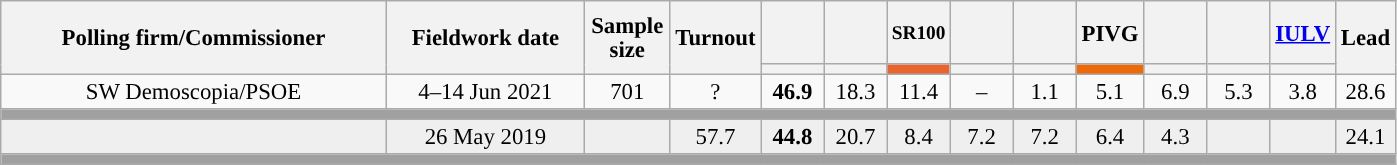<table class="wikitable collapsible collapsed" style="text-align:center; font-size:95%; line-height:16px;">
<tr style="height:42px;">
<th style="width:250px;" rowspan="2">Polling firm/Commissioner</th>
<th style="width:125px;" rowspan="2">Fieldwork date</th>
<th style="width:50px;" rowspan="2">Sample size</th>
<th style="width:45px;" rowspan="2">Turnout</th>
<th style="width:35px;"></th>
<th style="width:35px;"></th>
<th style="width:35px; font-size:85%;">SR100</th>
<th style="width:35px;"></th>
<th style="width:35px;"></th>
<th style="width:35px;">PIVG</th>
<th style="width:35px;"></th>
<th style="width:35px;"></th>
<th style="width:35px;"><a href='#'>IULV</a></th>
<th style="width:30px;" rowspan="2">Lead</th>
</tr>
<tr>
<th style="color:inherit;background:"></th>
<th style="color:inherit;background:"></th>
<th style="color:inherit;background:#EA642F;"></th>
<th style="color:inherit;background:"></th>
<th style="color:inherit;background:"></th>
<th style="color:inherit;background:#EC6A0A;"></th>
<th style="color:inherit;background:"></th>
<th style="color:inherit;background:"></th>
<th style="color:inherit;background:"></th>
</tr>
<tr>
<td>SW Demoscopia/PSOE</td>
<td>4–14 Jun 2021</td>
<td>701</td>
<td>?</td>
<td><strong>46.9</strong><br></td>
<td>18.3<br></td>
<td>11.4<br></td>
<td>–</td>
<td>1.1<br></td>
<td>5.1<br></td>
<td>6.9<br></td>
<td>5.3<br></td>
<td>3.8<br></td>
<td style="background:">28.6</td>
</tr>
<tr>
<td colspan="14" style="background:#A0A0A0"></td>
</tr>
<tr style="background:#EFEFEF;">
<td><strong></strong></td>
<td>26 May 2019</td>
<td></td>
<td>57.7</td>
<td><strong>44.8</strong><br></td>
<td>20.7<br></td>
<td>8.4<br></td>
<td>7.2<br></td>
<td>7.2<br></td>
<td>6.4<br></td>
<td>4.3<br></td>
<td></td>
<td></td>
<td style="background:">24.1</td>
</tr>
<tr>
<td colspan="14" style="background:#A0A0A0"></td>
</tr>
</table>
